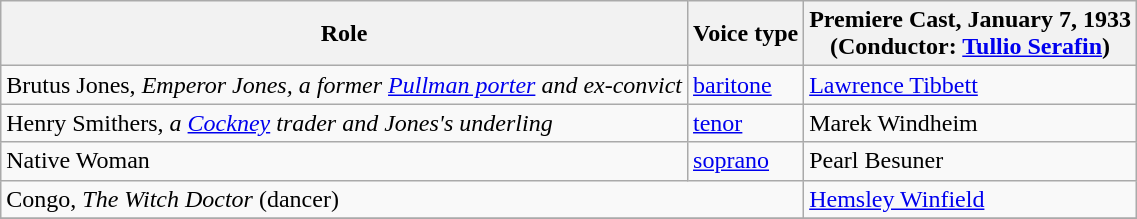<table class="wikitable">
<tr>
<th>Role</th>
<th>Voice type</th>
<th>Premiere Cast, January 7, 1933<br>(Conductor: <a href='#'>Tullio Serafin</a>)</th>
</tr>
<tr>
<td>Brutus Jones, <em>Emperor Jones, a former <a href='#'>Pullman porter</a> and ex-convict</em></td>
<td><a href='#'>baritone</a></td>
<td><a href='#'>Lawrence Tibbett</a></td>
</tr>
<tr>
<td>Henry Smithers, <em>a <a href='#'>Cockney</a> trader and Jones's underling</em></td>
<td><a href='#'>tenor</a></td>
<td>Marek Windheim</td>
</tr>
<tr>
<td>Native Woman</td>
<td><a href='#'>soprano</a></td>
<td>Pearl Besuner</td>
</tr>
<tr>
<td colspan="2">Congo, <em>The Witch Doctor</em> (dancer)</td>
<td><a href='#'>Hemsley Winfield</a></td>
</tr>
<tr>
</tr>
</table>
